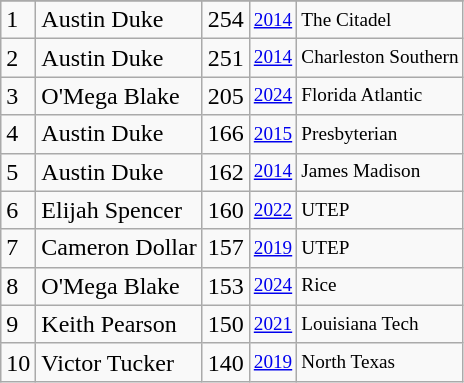<table class="wikitable">
<tr>
</tr>
<tr>
<td>1</td>
<td>Austin Duke</td>
<td>254</td>
<td style="font-size:80%;"><a href='#'>2014</a></td>
<td style="font-size:80%;">The Citadel</td>
</tr>
<tr>
<td>2</td>
<td>Austin Duke</td>
<td>251</td>
<td style="font-size:80%;"><a href='#'>2014</a></td>
<td style="font-size:80%;">Charleston Southern</td>
</tr>
<tr>
<td>3</td>
<td>O'Mega Blake</td>
<td>205</td>
<td style="font-size:80%;"><a href='#'>2024</a></td>
<td style="font-size:80%;">Florida Atlantic</td>
</tr>
<tr>
<td>4</td>
<td>Austin Duke</td>
<td>166</td>
<td style="font-size:80%;"><a href='#'>2015</a></td>
<td style="font-size:80%;">Presbyterian</td>
</tr>
<tr>
<td>5</td>
<td>Austin Duke</td>
<td>162</td>
<td style="font-size:80%;"><a href='#'>2014</a></td>
<td style="font-size:80%;">James Madison</td>
</tr>
<tr>
<td>6</td>
<td>Elijah Spencer</td>
<td>160</td>
<td style="font-size:80%;"><a href='#'>2022</a></td>
<td style="font-size:80%;">UTEP</td>
</tr>
<tr>
<td>7</td>
<td>Cameron Dollar</td>
<td>157</td>
<td style="font-size:80%;"><a href='#'>2019</a></td>
<td style="font-size:80%;">UTEP</td>
</tr>
<tr>
<td>8</td>
<td>O'Mega Blake</td>
<td>153</td>
<td style="font-size:80%;"><a href='#'>2024</a></td>
<td style="font-size:80%;">Rice</td>
</tr>
<tr>
<td>9</td>
<td>Keith Pearson</td>
<td>150</td>
<td style="font-size:80%;"><a href='#'>2021</a></td>
<td style="font-size:80%;">Louisiana Tech</td>
</tr>
<tr>
<td>10</td>
<td>Victor Tucker</td>
<td>140</td>
<td style="font-size:80%;"><a href='#'>2019</a></td>
<td style="font-size:80%;">North Texas</td>
</tr>
</table>
